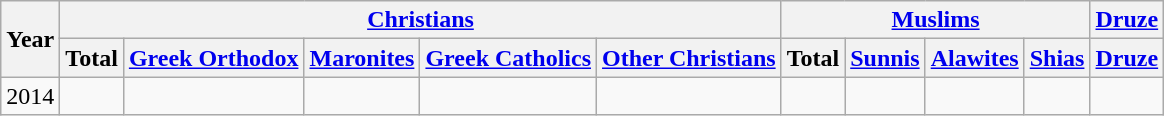<table class="wikitable">
<tr>
<th rowspan="2">Year</th>
<th colspan="5"><a href='#'>Christians</a></th>
<th colspan="4"><a href='#'>Muslims</a></th>
<th colspan="1"><a href='#'>Druze</a></th>
</tr>
<tr>
<th>Total</th>
<th><a href='#'>Greek Orthodox</a></th>
<th><a href='#'>Maronites</a></th>
<th><a href='#'>Greek Catholics</a></th>
<th><a href='#'>Other Christians</a></th>
<th>Total</th>
<th><a href='#'>Sunnis</a></th>
<th><a href='#'>Alawites</a></th>
<th><a href='#'>Shias</a></th>
<th><a href='#'>Druze</a></th>
</tr>
<tr>
<td>2014</td>
<td></td>
<td></td>
<td></td>
<td></td>
<td></td>
<td></td>
<td></td>
<td></td>
<td></td>
<td></td>
</tr>
</table>
